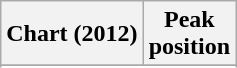<table class="wikitable sortable plainrowheaders">
<tr>
<th align="center">Chart (2012)</th>
<th align="center">Peak<br>position</th>
</tr>
<tr>
</tr>
<tr>
</tr>
<tr>
</tr>
</table>
